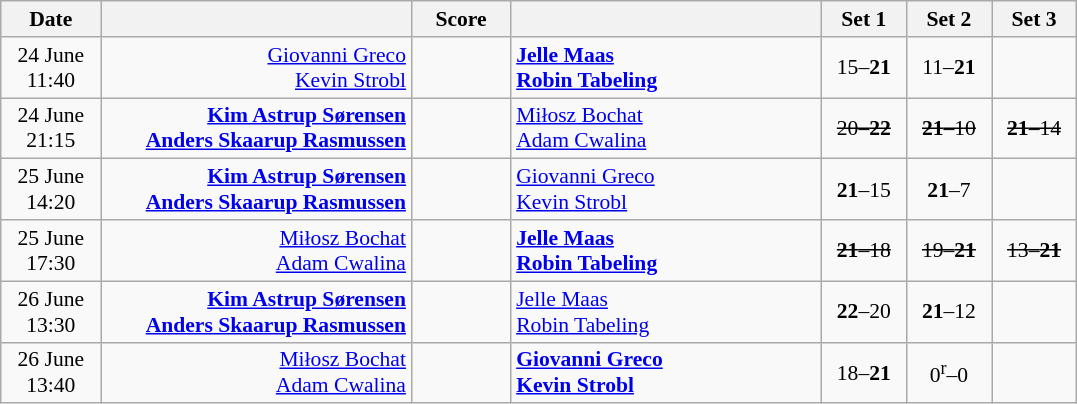<table class="wikitable" style="text-align: center; font-size:90% ">
<tr>
<th width="60">Date</th>
<th align="right" width="200"></th>
<th width="60">Score</th>
<th align="left" width="200"></th>
<th width="50">Set 1</th>
<th width="50">Set 2</th>
<th width="50">Set 3</th>
</tr>
<tr>
<td>24 June<br>11:40</td>
<td align="right"><a href='#'>Giovanni Greco</a> <br><a href='#'>Kevin Strobl</a> </td>
<td align="center"></td>
<td align="left"><strong> <a href='#'>Jelle Maas</a><br> <a href='#'>Robin Tabeling</a></strong></td>
<td>15–<strong>21</strong></td>
<td>11–<strong>21</strong></td>
<td></td>
</tr>
<tr>
<td>24 June<br>21:15</td>
<td align="right"><strong><a href='#'>Kim Astrup Sørensen</a> <br><a href='#'>Anders Skaarup Rasmussen</a> </strong></td>
<td align="center"><s></s></td>
<td align="left"> <a href='#'>Miłosz Bochat</a><br> <a href='#'>Adam Cwalina</a></td>
<td><s>20–<strong>22</strong></s></td>
<td><s><strong>21</strong>–10</s></td>
<td><s><strong>21</strong>–14</s></td>
</tr>
<tr>
<td>25 June<br>14:20</td>
<td align="right"><strong><a href='#'>Kim Astrup Sørensen</a> <br><a href='#'>Anders Skaarup Rasmussen</a> </strong></td>
<td align="center"></td>
<td align="left"> <a href='#'>Giovanni Greco</a><br> <a href='#'>Kevin Strobl</a></td>
<td><strong>21</strong>–15</td>
<td><strong>21</strong>–7</td>
<td></td>
</tr>
<tr>
<td>25 June<br>17:30</td>
<td align="right"><a href='#'>Miłosz Bochat</a> <br><a href='#'>Adam Cwalina</a> </td>
<td align="center"><s></s></td>
<td align="left"><strong> <a href='#'>Jelle Maas</a><br> <a href='#'>Robin Tabeling</a></strong></td>
<td><s><strong>21</strong>–18</s></td>
<td><s>19–<strong>21</strong></s></td>
<td><s>13–<strong>21</strong></s></td>
</tr>
<tr>
<td>26 June<br>13:30</td>
<td align="right"><strong><a href='#'>Kim Astrup Sørensen</a> <br><a href='#'>Anders Skaarup Rasmussen</a> </strong></td>
<td align="center"></td>
<td align="left"> <a href='#'>Jelle Maas</a><br> <a href='#'>Robin Tabeling</a></td>
<td><strong>22</strong>–20</td>
<td><strong>21</strong>–12</td>
<td></td>
</tr>
<tr>
<td>26 June<br>13:40</td>
<td align="right"><a href='#'>Miłosz Bochat</a> <br><a href='#'>Adam Cwalina</a> </td>
<td align="center"></td>
<td align="left"><strong> <a href='#'>Giovanni Greco</a><br> <a href='#'>Kevin Strobl</a></strong></td>
<td>18–<strong>21</strong></td>
<td>0<sup>r</sup>–0</td>
<td></td>
</tr>
</table>
